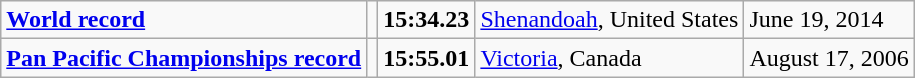<table class="wikitable">
<tr>
<td><strong><a href='#'>World record</a></strong></td>
<td></td>
<td><strong>15:34.23</strong></td>
<td><a href='#'>Shenandoah</a>, United States</td>
<td>June 19, 2014</td>
</tr>
<tr>
<td><strong><a href='#'>Pan Pacific Championships record</a></strong></td>
<td></td>
<td><strong>15:55.01</strong></td>
<td><a href='#'>Victoria</a>, Canada</td>
<td>August 17, 2006</td>
</tr>
</table>
